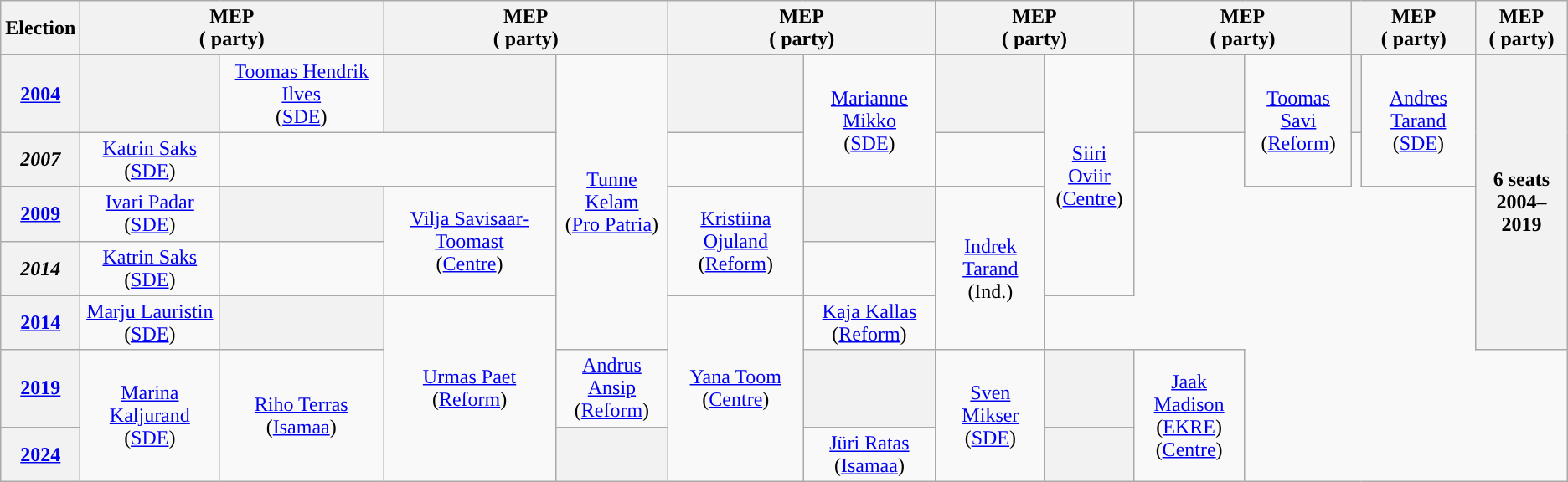<table class= "wikitable" style= "text-align:center">
<tr>
<th>Election</th>
<th colspan=2>MEP<br>( party)</th>
<th colspan=2>MEP<br>( party)</th>
<th colspan=2>MEP<br>( party)</th>
<th colspan=2>MEP<br>( party)</th>
<th colspan=2>MEP<br>( party)</th>
<th colspan=2>MEP<br>( party)</th>
<th colspan=2>MEP<br>( party)</th>
</tr>
<tr>
<th><a href='#'>2004</a></th>
<th style="background-color: "></th>
<td rowspan=1><a href='#'>Toomas Hendrik Ilves</a><br>(<a href='#'>SDE</a>)</td>
<th style="background-color: "></th>
<td rowspan=5><a href='#'>Tunne Kelam</a><br>(<a href='#'>Pro Patria</a>)</td>
<th style="background-color: "></th>
<td rowspan=2><a href='#'>Marianne Mikko</a><br>(<a href='#'>SDE</a>)</td>
<th style="background-color: "></th>
<td rowspan=4><a href='#'>Siiri Oviir</a><br>(<a href='#'>Centre</a>)</td>
<th style="background-color: "></th>
<td rowspan=2><a href='#'>Toomas Savi</a><br>(<a href='#'>Reform</a>)</td>
<th style="background-color: "></th>
<td rowspan=2><a href='#'>Andres Tarand</a><br>(<a href='#'>SDE</a>)</td>
<th rowspan=5; colspan=2>6 seats<br>2004–2019</th>
</tr>
<tr>
<th><em>2007</em></th>
<td rowspan=1><a href='#'>Katrin Saks</a><br>(<a href='#'>SDE</a>)</td>
</tr>
<tr>
<th><a href='#'>2009</a></th>
<td rowspan=1><a href='#'>Ivari Padar</a><br>(<a href='#'>SDE</a>)</td>
<th style="background-color: "></th>
<td rowspan=2><a href='#'>Vilja Savisaar-Toomast</a><br>(<a href='#'>Centre</a>)</td>
<td rowspan=2><a href='#'>Kristiina Ojuland</a><br>(<a href='#'>Reform</a>)</td>
<th style="background-color: "></th>
<td rowspan=3><a href='#'>Indrek Tarand</a><br>(Ind.)</td>
</tr>
<tr>
<th><em>2014</em></th>
<td rowspan=1><a href='#'>Katrin Saks</a><br>(<a href='#'>SDE</a>)</td>
</tr>
<tr>
<th><a href='#'>2014</a></th>
<td rowspan=1><a href='#'>Marju Lauristin</a><br>(<a href='#'>SDE</a>)</td>
<th style="background-color: "></th>
<td rowspan=3><a href='#'>Urmas Paet</a><br>(<a href='#'>Reform</a>)</td>
<td rowspan=3><a href='#'>Yana Toom</a><br>(<a href='#'>Centre</a>)</td>
<td rowspan=1><a href='#'>Kaja Kallas</a><br>(<a href='#'>Reform</a>)</td>
</tr>
<tr>
<th><a href='#'>2019</a></th>
<td rowspan=2><a href='#'>Marina Kaljurand</a><br>(<a href='#'>SDE</a>)</td>
<td rowspan=2><a href='#'>Riho Terras</a><br>(<a href='#'>Isamaa</a>)</td>
<td><a href='#'>Andrus Ansip</a><br>(<a href='#'>Reform</a>)</td>
<th style="background-color: "></th>
<td rowspan=2><a href='#'>Sven Mikser</a><br>(<a href='#'>SDE</a>)</td>
<th style="background-color: "></th>
<td rowspan=2><a href='#'>Jaak Madison</a><br>(<a href='#'>EKRE</a>)<br>(<a href='#'>Centre</a>)</td>
</tr>
<tr>
<th><a href='#'>2024</a></th>
<th style="background-color: "></th>
<td><a href='#'>Jüri Ratas</a><br>(<a href='#'>Isamaa</a>)</td>
<th style="background-color: "></th>
</tr>
</table>
